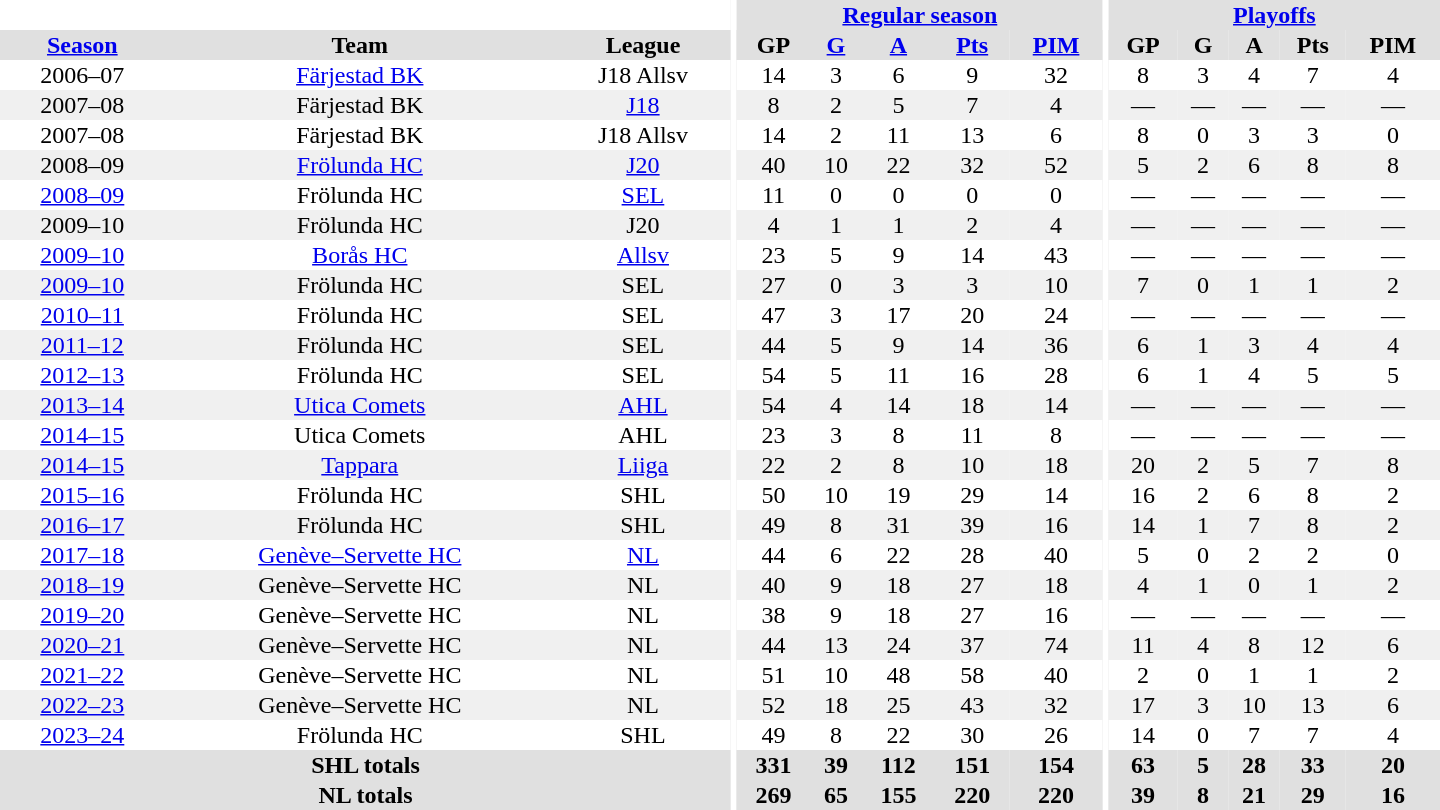<table border="0" cellpadding="1" cellspacing="0" style="text-align:center; width:60em">
<tr bgcolor="#e0e0e0">
<th colspan="3" bgcolor="#ffffff"></th>
<th rowspan="99" bgcolor="#ffffff"></th>
<th colspan="5"><a href='#'>Regular season</a></th>
<th rowspan="99" bgcolor="#ffffff"></th>
<th colspan="5"><a href='#'>Playoffs</a></th>
</tr>
<tr bgcolor="#e0e0e0">
<th><a href='#'>Season</a></th>
<th>Team</th>
<th>League</th>
<th>GP</th>
<th><a href='#'>G</a></th>
<th><a href='#'>A</a></th>
<th><a href='#'>Pts</a></th>
<th><a href='#'>PIM</a></th>
<th>GP</th>
<th>G</th>
<th>A</th>
<th>Pts</th>
<th>PIM</th>
</tr>
<tr>
<td>2006–07</td>
<td><a href='#'>Färjestad BK</a></td>
<td>J18 Allsv</td>
<td>14</td>
<td>3</td>
<td>6</td>
<td>9</td>
<td>32</td>
<td>8</td>
<td>3</td>
<td>4</td>
<td>7</td>
<td>4</td>
</tr>
<tr bgcolor="#f0f0f0">
<td>2007–08</td>
<td>Färjestad BK</td>
<td><a href='#'>J18</a></td>
<td>8</td>
<td>2</td>
<td>5</td>
<td>7</td>
<td>4</td>
<td>—</td>
<td>—</td>
<td>—</td>
<td>—</td>
<td>—</td>
</tr>
<tr>
<td>2007–08</td>
<td>Färjestad BK</td>
<td>J18 Allsv</td>
<td>14</td>
<td>2</td>
<td>11</td>
<td>13</td>
<td>6</td>
<td>8</td>
<td>0</td>
<td>3</td>
<td>3</td>
<td>0</td>
</tr>
<tr bgcolor="#f0f0f0">
<td>2008–09</td>
<td><a href='#'>Frölunda HC</a></td>
<td><a href='#'>J20</a></td>
<td>40</td>
<td>10</td>
<td>22</td>
<td>32</td>
<td>52</td>
<td>5</td>
<td>2</td>
<td>6</td>
<td>8</td>
<td>8</td>
</tr>
<tr>
<td><a href='#'>2008–09</a></td>
<td>Frölunda HC</td>
<td><a href='#'>SEL</a></td>
<td>11</td>
<td>0</td>
<td>0</td>
<td>0</td>
<td>0</td>
<td>—</td>
<td>—</td>
<td>—</td>
<td>—</td>
<td>—</td>
</tr>
<tr bgcolor="#f0f0f0">
<td>2009–10</td>
<td>Frölunda HC</td>
<td>J20</td>
<td>4</td>
<td>1</td>
<td>1</td>
<td>2</td>
<td>4</td>
<td>—</td>
<td>—</td>
<td>—</td>
<td>—</td>
<td>—</td>
</tr>
<tr>
<td><a href='#'>2009–10</a></td>
<td><a href='#'>Borås HC</a></td>
<td><a href='#'>Allsv</a></td>
<td>23</td>
<td>5</td>
<td>9</td>
<td>14</td>
<td>43</td>
<td>—</td>
<td>—</td>
<td>—</td>
<td>—</td>
<td>—</td>
</tr>
<tr bgcolor="#f0f0f0">
<td><a href='#'>2009–10</a></td>
<td>Frölunda HC</td>
<td>SEL</td>
<td>27</td>
<td>0</td>
<td>3</td>
<td>3</td>
<td>10</td>
<td>7</td>
<td>0</td>
<td>1</td>
<td>1</td>
<td>2</td>
</tr>
<tr>
<td><a href='#'>2010–11</a></td>
<td>Frölunda HC</td>
<td>SEL</td>
<td>47</td>
<td>3</td>
<td>17</td>
<td>20</td>
<td>24</td>
<td>—</td>
<td>—</td>
<td>—</td>
<td>—</td>
<td>—</td>
</tr>
<tr bgcolor="#f0f0f0">
<td><a href='#'>2011–12</a></td>
<td>Frölunda HC</td>
<td>SEL</td>
<td>44</td>
<td>5</td>
<td>9</td>
<td>14</td>
<td>36</td>
<td>6</td>
<td>1</td>
<td>3</td>
<td>4</td>
<td>4</td>
</tr>
<tr>
<td><a href='#'>2012–13</a></td>
<td>Frölunda HC</td>
<td>SEL</td>
<td>54</td>
<td>5</td>
<td>11</td>
<td>16</td>
<td>28</td>
<td>6</td>
<td>1</td>
<td>4</td>
<td>5</td>
<td>5</td>
</tr>
<tr bgcolor="#f0f0f0">
<td><a href='#'>2013–14</a></td>
<td><a href='#'>Utica Comets</a></td>
<td><a href='#'>AHL</a></td>
<td>54</td>
<td>4</td>
<td>14</td>
<td>18</td>
<td>14</td>
<td>—</td>
<td>—</td>
<td>—</td>
<td>—</td>
<td>—</td>
</tr>
<tr>
<td><a href='#'>2014–15</a></td>
<td>Utica Comets</td>
<td>AHL</td>
<td>23</td>
<td>3</td>
<td>8</td>
<td>11</td>
<td>8</td>
<td>—</td>
<td>—</td>
<td>—</td>
<td>—</td>
<td>—</td>
</tr>
<tr bgcolor="#f0f0f0">
<td><a href='#'>2014–15</a></td>
<td><a href='#'>Tappara</a></td>
<td><a href='#'>Liiga</a></td>
<td>22</td>
<td>2</td>
<td>8</td>
<td>10</td>
<td>18</td>
<td>20</td>
<td>2</td>
<td>5</td>
<td>7</td>
<td>8</td>
</tr>
<tr>
<td><a href='#'>2015–16</a></td>
<td>Frölunda HC</td>
<td>SHL</td>
<td>50</td>
<td>10</td>
<td>19</td>
<td>29</td>
<td>14</td>
<td>16</td>
<td>2</td>
<td>6</td>
<td>8</td>
<td>2</td>
</tr>
<tr bgcolor="#f0f0f0">
<td><a href='#'>2016–17</a></td>
<td>Frölunda HC</td>
<td>SHL</td>
<td>49</td>
<td>8</td>
<td>31</td>
<td>39</td>
<td>16</td>
<td>14</td>
<td>1</td>
<td>7</td>
<td>8</td>
<td>2</td>
</tr>
<tr>
<td><a href='#'>2017–18</a></td>
<td><a href='#'>Genève–Servette HC</a></td>
<td><a href='#'>NL</a></td>
<td>44</td>
<td>6</td>
<td>22</td>
<td>28</td>
<td>40</td>
<td>5</td>
<td>0</td>
<td>2</td>
<td>2</td>
<td>0</td>
</tr>
<tr bgcolor="#f0f0f0">
<td><a href='#'>2018–19</a></td>
<td>Genève–Servette HC</td>
<td>NL</td>
<td>40</td>
<td>9</td>
<td>18</td>
<td>27</td>
<td>18</td>
<td>4</td>
<td>1</td>
<td>0</td>
<td>1</td>
<td>2</td>
</tr>
<tr>
<td><a href='#'>2019–20</a></td>
<td>Genève–Servette HC</td>
<td>NL</td>
<td>38</td>
<td>9</td>
<td>18</td>
<td>27</td>
<td>16</td>
<td>—</td>
<td>—</td>
<td>—</td>
<td>—</td>
<td>—</td>
</tr>
<tr bgcolor="#f0f0f0">
<td><a href='#'>2020–21</a></td>
<td>Genève–Servette HC</td>
<td>NL</td>
<td>44</td>
<td>13</td>
<td>24</td>
<td>37</td>
<td>74</td>
<td>11</td>
<td>4</td>
<td>8</td>
<td>12</td>
<td>6</td>
</tr>
<tr>
<td><a href='#'>2021–22</a></td>
<td>Genève–Servette HC</td>
<td>NL</td>
<td>51</td>
<td>10</td>
<td>48</td>
<td>58</td>
<td>40</td>
<td>2</td>
<td>0</td>
<td>1</td>
<td>1</td>
<td>2</td>
</tr>
<tr bgcolor="#f0f0f0">
<td><a href='#'>2022–23</a></td>
<td>Genève–Servette HC</td>
<td>NL</td>
<td>52</td>
<td>18</td>
<td>25</td>
<td>43</td>
<td>32</td>
<td>17</td>
<td>3</td>
<td>10</td>
<td>13</td>
<td>6</td>
</tr>
<tr>
<td><a href='#'>2023–24</a></td>
<td>Frölunda HC</td>
<td>SHL</td>
<td>49</td>
<td>8</td>
<td>22</td>
<td>30</td>
<td>26</td>
<td>14</td>
<td>0</td>
<td>7</td>
<td>7</td>
<td>4</td>
</tr>
<tr bgcolor="#e0e0e0">
<th colspan="3">SHL totals</th>
<th>331</th>
<th>39</th>
<th>112</th>
<th>151</th>
<th>154</th>
<th>63</th>
<th>5</th>
<th>28</th>
<th>33</th>
<th>20</th>
</tr>
<tr bgcolor="#e0e0e0">
<th colspan="3">NL totals</th>
<th>269</th>
<th>65</th>
<th>155</th>
<th>220</th>
<th>220</th>
<th>39</th>
<th>8</th>
<th>21</th>
<th>29</th>
<th>16</th>
</tr>
</table>
